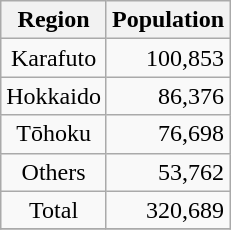<table class=wikitable align=center>
<tr ---->
<th align=center>Region</th>
<th align=center>Population</th>
</tr>
<tr ---->
<td align=center>Karafuto</td>
<td align=right>100,853</td>
</tr>
<tr ---->
<td align=center>Hokkaido</td>
<td align=right>86,376</td>
</tr>
<tr ---->
<td align=center>Tōhoku</td>
<td align=right>76,698</td>
</tr>
<tr ---->
<td align=center>Others</td>
<td align=right>53,762</td>
</tr>
<tr ---->
<td align=center>Total</td>
<td align=right>320,689</td>
</tr>
<tr ---->
</tr>
</table>
